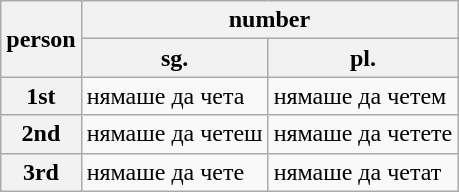<table class="wikitable">
<tr>
<th rowspan="2">person</th>
<th colspan="2">number</th>
</tr>
<tr>
<th>sg.</th>
<th>pl.</th>
</tr>
<tr>
<th>1st</th>
<td>нямаше да чета</td>
<td>нямаше да четем</td>
</tr>
<tr>
<th>2nd</th>
<td>нямаше да четеш</td>
<td>нямаше да четете</td>
</tr>
<tr>
<th>3rd</th>
<td>нямаше да чете</td>
<td>нямаше да четат</td>
</tr>
</table>
